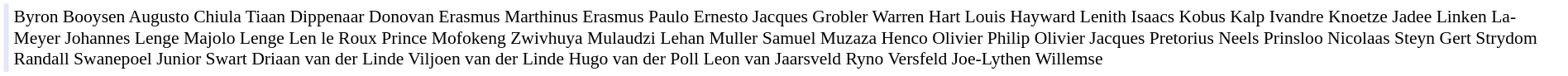<table cellpadding="2" style="border: 1px solid white; font-size:90%;">
<tr>
<td style="text-align:right;" bgcolor="lavender"></td>
<td style="text-align:left;">Byron Booysen Augusto Chiula Tiaan Dippenaar Donovan Erasmus Marthinus Erasmus Paulo Ernesto Jacques Grobler Warren Hart Louis Hayward Lenith Isaacs Kobus Kalp Ivandre Knoetze Jadee Linken La-Meyer Johannes Lenge Majolo Lenge Len le Roux Prince Mofokeng Zwivhuya Mulaudzi Lehan Muller Samuel Muzaza Henco Olivier Philip Olivier Jacques Pretorius Neels Prinsloo Nicolaas Steyn Gert Strydom Randall Swanepoel Junior Swart Driaan van der Linde Viljoen van der Linde Hugo van der Poll Leon van Jaarsveld Ryno Versfeld Joe-Lythen Willemse</td>
</tr>
</table>
